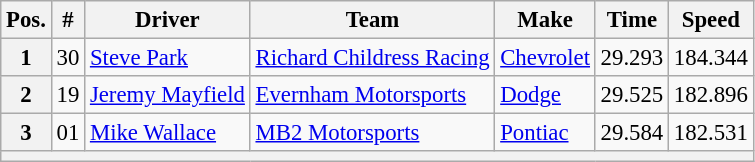<table class="wikitable" style="font-size:95%">
<tr>
<th>Pos.</th>
<th>#</th>
<th>Driver</th>
<th>Team</th>
<th>Make</th>
<th>Time</th>
<th>Speed</th>
</tr>
<tr>
<th>1</th>
<td>30</td>
<td><a href='#'>Steve Park</a></td>
<td><a href='#'>Richard Childress Racing</a></td>
<td><a href='#'>Chevrolet</a></td>
<td>29.293</td>
<td>184.344</td>
</tr>
<tr>
<th>2</th>
<td>19</td>
<td><a href='#'>Jeremy Mayfield</a></td>
<td><a href='#'>Evernham Motorsports</a></td>
<td><a href='#'>Dodge</a></td>
<td>29.525</td>
<td>182.896</td>
</tr>
<tr>
<th>3</th>
<td>01</td>
<td><a href='#'>Mike Wallace</a></td>
<td><a href='#'>MB2 Motorsports</a></td>
<td><a href='#'>Pontiac</a></td>
<td>29.584</td>
<td>182.531</td>
</tr>
<tr>
<th colspan="7"></th>
</tr>
</table>
